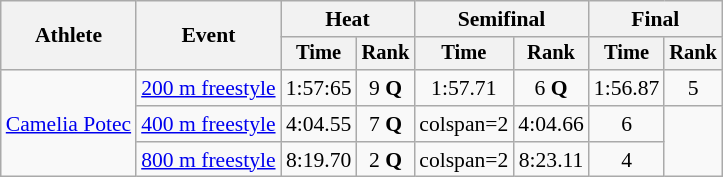<table class=wikitable style="font-size:90%">
<tr>
<th rowspan="2">Athlete</th>
<th rowspan="2">Event</th>
<th colspan="2">Heat</th>
<th colspan="2">Semifinal</th>
<th colspan="2">Final</th>
</tr>
<tr style="font-size:95%">
<th>Time</th>
<th>Rank</th>
<th>Time</th>
<th>Rank</th>
<th>Time</th>
<th>Rank</th>
</tr>
<tr align=center>
<td align=left rowspan=3><a href='#'>Camelia Potec</a></td>
<td align=left><a href='#'>200 m freestyle</a></td>
<td>1:57:65</td>
<td>9 <strong>Q</strong></td>
<td>1:57.71</td>
<td>6 <strong>Q</strong></td>
<td>1:56.87</td>
<td>5</td>
</tr>
<tr align=center>
<td align=left><a href='#'>400 m freestyle</a></td>
<td>4:04.55</td>
<td>7 <strong>Q</strong></td>
<td>colspan=2 </td>
<td>4:04.66</td>
<td>6</td>
</tr>
<tr align=center>
<td align=left><a href='#'>800 m freestyle</a></td>
<td>8:19.70</td>
<td>2 <strong>Q</strong></td>
<td>colspan=2 </td>
<td>8:23.11</td>
<td>4</td>
</tr>
</table>
